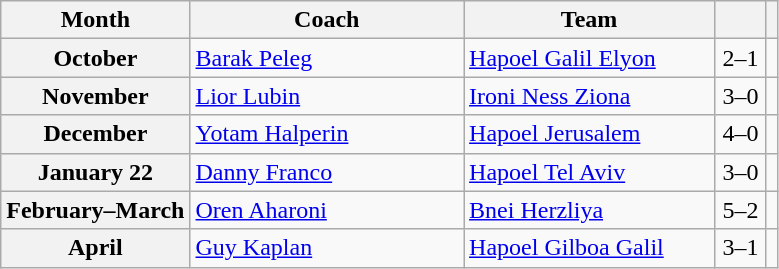<table class="wikitable" style="text-align: center;">
<tr>
<th>Month</th>
<th style="width:175px;">Coach</th>
<th style="width:160px;">Team</th>
<th style="width:27px;"></th>
<th></th>
</tr>
<tr>
<th>October</th>
<td align=left> <a href='#'>Barak Peleg</a></td>
<td align=left><a href='#'>Hapoel Galil Elyon</a></td>
<td>2–1</td>
<td></td>
</tr>
<tr>
<th>November</th>
<td align=left> <a href='#'>Lior Lubin</a></td>
<td align=left><a href='#'>Ironi Ness Ziona</a></td>
<td>3–0</td>
<td></td>
</tr>
<tr>
<th>December</th>
<td align=left> <a href='#'>Yotam Halperin</a></td>
<td align=left><a href='#'>Hapoel Jerusalem</a></td>
<td>4–0</td>
<td></td>
</tr>
<tr>
<th>January 22</th>
<td align=left> <a href='#'>Danny Franco</a></td>
<td align=left><a href='#'>Hapoel Tel Aviv</a></td>
<td>3–0</td>
<td></td>
</tr>
<tr>
<th>February–March</th>
<td align=left> <a href='#'>Oren Aharoni</a></td>
<td align=left><a href='#'>Bnei Herzliya</a></td>
<td>5–2</td>
<td></td>
</tr>
<tr>
<th>April</th>
<td align=left> <a href='#'>Guy Kaplan</a></td>
<td align=left><a href='#'>Hapoel Gilboa Galil</a></td>
<td>3–1</td>
<td></td>
</tr>
</table>
